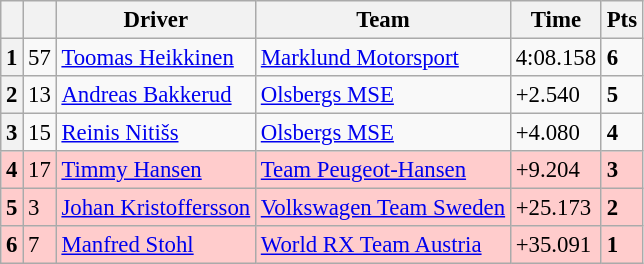<table class=wikitable style="font-size:95%">
<tr>
<th></th>
<th></th>
<th>Driver</th>
<th>Team</th>
<th>Time</th>
<th>Pts</th>
</tr>
<tr>
<th>1</th>
<td>57</td>
<td> <a href='#'>Toomas Heikkinen</a></td>
<td><a href='#'>Marklund Motorsport</a></td>
<td>4:08.158</td>
<td><strong>6</strong></td>
</tr>
<tr>
<th>2</th>
<td>13</td>
<td> <a href='#'>Andreas Bakkerud</a></td>
<td><a href='#'>Olsbergs MSE</a></td>
<td>+2.540</td>
<td><strong>5</strong></td>
</tr>
<tr>
<th>3</th>
<td>15</td>
<td> <a href='#'>Reinis Nitišs</a></td>
<td><a href='#'>Olsbergs MSE</a></td>
<td>+4.080</td>
<td><strong>4</strong></td>
</tr>
<tr>
<th style="background:#ffcccc;">4</th>
<td style="background:#ffcccc;">17</td>
<td style="background:#ffcccc;"> <a href='#'>Timmy Hansen</a></td>
<td style="background:#ffcccc;"><a href='#'>Team Peugeot-Hansen</a></td>
<td style="background:#ffcccc;">+9.204</td>
<td style="background:#ffcccc;"><strong>3</strong></td>
</tr>
<tr>
<th style="background:#ffcccc;">5</th>
<td style="background:#ffcccc;">3</td>
<td style="background:#ffcccc;"> <a href='#'>Johan Kristoffersson</a></td>
<td style="background:#ffcccc;"><a href='#'>Volkswagen Team Sweden</a></td>
<td style="background:#ffcccc;">+25.173</td>
<td style="background:#ffcccc;"><strong>2</strong></td>
</tr>
<tr>
<th style="background:#ffcccc;">6</th>
<td style="background:#ffcccc;">7</td>
<td style="background:#ffcccc;"> <a href='#'>Manfred Stohl</a></td>
<td style="background:#ffcccc;"><a href='#'>World RX Team Austria</a></td>
<td style="background:#ffcccc;">+35.091</td>
<td style="background:#ffcccc;"><strong>1</strong></td>
</tr>
</table>
